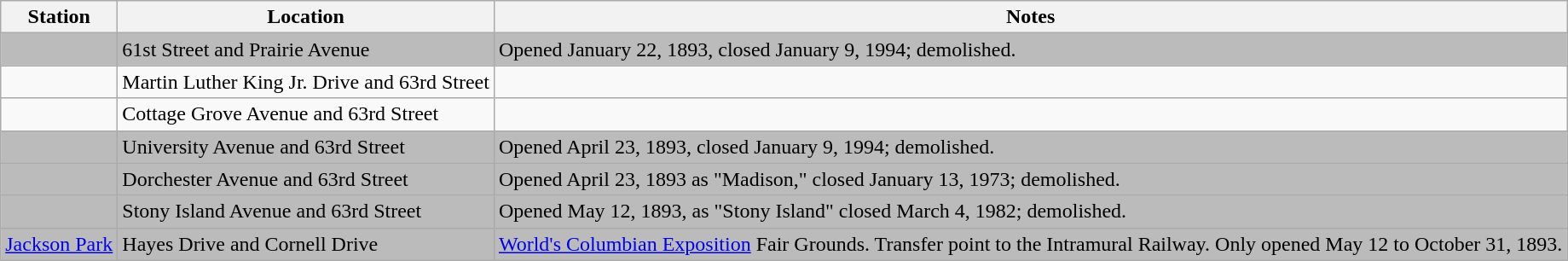<table border=1 align=center class="wikitable plainrowheaders">
<tr>
<th>Station</th>
<th>Location</th>
<th>Notes</th>
</tr>
<tr style="background-color: #bbb">
<td></td>
<td>61st Street and Prairie Avenue</td>
<td>Opened January 22, 1893, closed January 9, 1994; demolished.</td>
</tr>
<tr>
<td> </td>
<td>Martin Luther King Jr. Drive and 63rd Street</td>
<td></td>
</tr>
<tr>
<td> </td>
<td>Cottage Grove Avenue and 63rd Street</td>
<td></td>
</tr>
<tr style="background-color: #bbb">
<td></td>
<td>University Avenue and 63rd Street</td>
<td>Opened April 23, 1893, closed January 9, 1994; demolished.</td>
</tr>
<tr style="background-color: #bbb">
<td></td>
<td>Dorchester Avenue and 63rd Street</td>
<td>Opened April 23, 1893 as "Madison," closed January 13, 1973; demolished.</td>
</tr>
<tr style="background-color: #bbb">
<td></td>
<td>Stony Island Avenue and 63rd Street</td>
<td>Opened May 12, 1893, as "Stony Island" closed March 4, 1982; demolished.</td>
</tr>
<tr style="background-color: #bbb">
<td><a href='#'>Jackson Park</a></td>
<td>Hayes Drive and Cornell Drive</td>
<td><a href='#'>World's Columbian Exposition</a> Fair Grounds. Transfer point to the Intramural Railway. Only opened May 12 to October 31, 1893.</td>
</tr>
</table>
